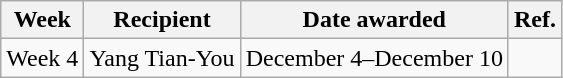<table class="wikitable">
<tr>
<th>Week</th>
<th>Recipient</th>
<th>Date awarded</th>
<th>Ref.</th>
</tr>
<tr>
<td>Week 4</td>
<td>Yang Tian-You</td>
<td>December 4–December 10</td>
<td></td>
</tr>
</table>
